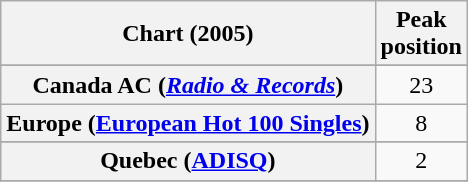<table class="wikitable sortable plainrowheaders" style="text-align:center">
<tr>
<th scope="col">Chart (2005)</th>
<th scope="col">Peak<br> position</th>
</tr>
<tr>
</tr>
<tr>
</tr>
<tr>
<th scope="row">Canada AC (<em><a href='#'>Radio & Records</a></em>)</th>
<td>23</td>
</tr>
<tr>
<th scope="row">Europe (<a href='#'>European Hot 100 Singles</a>)</th>
<td>8</td>
</tr>
<tr>
</tr>
<tr>
<th scope="row">Quebec (<a href='#'>ADISQ</a>)</th>
<td>2</td>
</tr>
<tr>
</tr>
</table>
